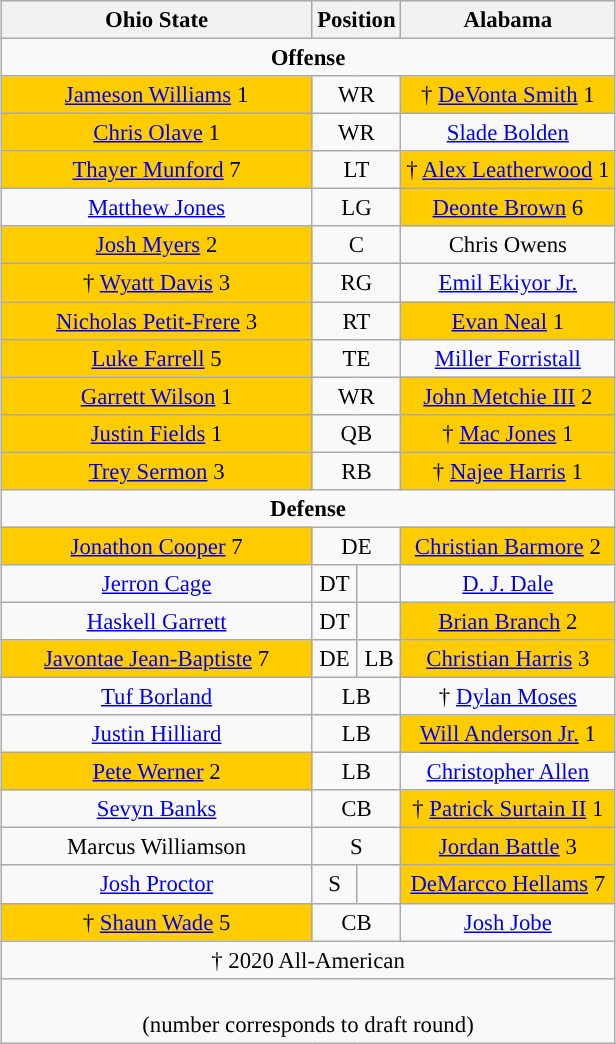<table class="wikitable" style="margin:1em auto; text-align:center; font-size: 95%;">
<tr>
<th style="width:200px;">Ohio State</th>
<th colspan=2>Position</th>
<th>Alabama</th>
</tr>
<tr>
<td colspan="4"><strong>Offense</strong></td>
</tr>
<tr>
<td bgcolor="#FFCC00"><a href='#'>Jameson Williams</a> 1</td>
<td colspan=2>WR</td>
<td bgcolor="#FFCC00">† <a href='#'>DeVonta Smith</a> 1</td>
</tr>
<tr>
<td bgcolor="#FFCC00"><a href='#'>Chris Olave</a> 1</td>
<td colspan=2>WR</td>
<td><a href='#'>Slade Bolden</a></td>
</tr>
<tr>
<td bgcolor="#FFCC00"><a href='#'>Thayer Munford</a> 7</td>
<td colspan=2>LT</td>
<td bgcolor="#FFCC00">† <a href='#'>Alex Leatherwood</a> 1</td>
</tr>
<tr>
<td><a href='#'>Matthew Jones</a></td>
<td colspan=2>LG</td>
<td bgcolor="#FFCC00"><a href='#'>Deonte Brown</a> 6</td>
</tr>
<tr>
<td bgcolor="#FFCC00"><a href='#'>Josh Myers</a> 2</td>
<td colspan=2>C</td>
<td>Chris Owens</td>
</tr>
<tr>
<td bgcolor="#FFCC00">† <a href='#'>Wyatt Davis</a> 3</td>
<td colspan=2>RG</td>
<td><a href='#'>Emil Ekiyor Jr.</a></td>
</tr>
<tr>
<td bgcolor="#FFCC00"><a href='#'>Nicholas Petit-Frere</a> 3</td>
<td colspan=2>RT</td>
<td bgcolor="#FFCC00"><a href='#'>Evan Neal</a> 1</td>
</tr>
<tr>
<td style="background:#FFCC00"><a href='#'>Luke Farrell</a> 5</td>
<td colspan=2>TE</td>
<td><a href='#'>Miller Forristall</a></td>
</tr>
<tr>
<td bgcolor="#FFCC00"><a href='#'>Garrett Wilson</a> 1</td>
<td colspan=2>WR</td>
<td bgcolor="#FFCC00"><a href='#'>John Metchie III</a> 2</td>
</tr>
<tr>
<td bgcolor="#FFCC00"><a href='#'>Justin Fields</a> 1</td>
<td colspan=2>QB</td>
<td bgcolor="#FFCC00">† <a href='#'>Mac Jones</a> 1</td>
</tr>
<tr>
<td bgcolor="#FFCC00"><a href='#'>Trey Sermon</a> 3</td>
<td colspan=2>RB</td>
<td bgcolor="#FFCC00">† <a href='#'>Najee Harris</a> 1</td>
</tr>
<tr>
<td colspan="4"><strong>Defense</strong></td>
</tr>
<tr>
<td bgcolor="#FFCC00"><a href='#'>Jonathon Cooper</a> 7</td>
<td colspan=2>DE</td>
<td bgcolor="#FFCC00"><a href='#'>Christian Barmore</a> 2</td>
</tr>
<tr>
<td><a href='#'>Jerron Cage</a></td>
<td>DT</td>
<td></td>
<td><a href='#'>D. J. Dale</a></td>
</tr>
<tr>
<td><a href='#'>Haskell Garrett</a></td>
<td>DT</td>
<td></td>
<td bgcolor="#FFCC00"><a href='#'>Brian Branch</a> 2</td>
</tr>
<tr>
<td bgcolor="#FFCC00"><a href='#'>Javontae Jean-Baptiste</a> 7</td>
<td>DE</td>
<td>LB</td>
<td bgcolor="#FFCC00"><a href='#'>Christian Harris</a> 3</td>
</tr>
<tr>
<td><a href='#'>Tuf Borland</a></td>
<td colspan=2>LB</td>
<td>† <a href='#'>Dylan Moses</a></td>
</tr>
<tr>
<td><a href='#'>Justin Hilliard</a></td>
<td colspan=2>LB</td>
<td bgcolor="#FFCC00"><a href='#'>Will Anderson Jr.</a> 1</td>
</tr>
<tr>
<td bgcolor="#FFCC00"><a href='#'>Pete Werner</a> 2</td>
<td colspan=2>LB</td>
<td><a href='#'>Christopher Allen</a></td>
</tr>
<tr>
<td><a href='#'>Sevyn Banks</a></td>
<td colspan=2>CB</td>
<td bgcolor="#FFCC00">† <a href='#'>Patrick Surtain II</a> 1</td>
</tr>
<tr>
<td>Marcus Williamson</td>
<td colspan=2>S</td>
<td bgcolor="#FFCC00"><a href='#'>Jordan Battle</a> 3</td>
</tr>
<tr>
<td><a href='#'>Josh Proctor</a></td>
<td>S</td>
<td></td>
<td bgcolor="#FFCC00"><a href='#'>DeMarcco Hellams</a> 7</td>
</tr>
<tr>
<td bgcolor="#FFCC00">† <a href='#'>Shaun Wade</a> 5</td>
<td colspan=2>CB</td>
<td><a href='#'>Josh Jobe</a></td>
</tr>
<tr>
<td colspan="4">† 2020 All-American</td>
</tr>
<tr>
<td colspan=4 align=center><br>(number corresponds to draft round)</td>
</tr>
</table>
